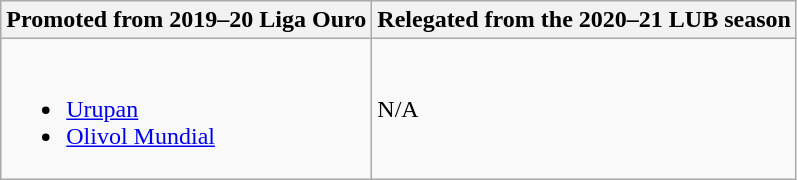<table class="wikitable">
<tr>
<th> Promoted from 2019–20 Liga Ouro</th>
<th> Relegated from the 2020–21 LUB season</th>
</tr>
<tr>
<td><br><ul><li><a href='#'>Urupan</a></li><li><a href='#'>Olivol Mundial</a></li></ul></td>
<td>N/A</td>
</tr>
</table>
